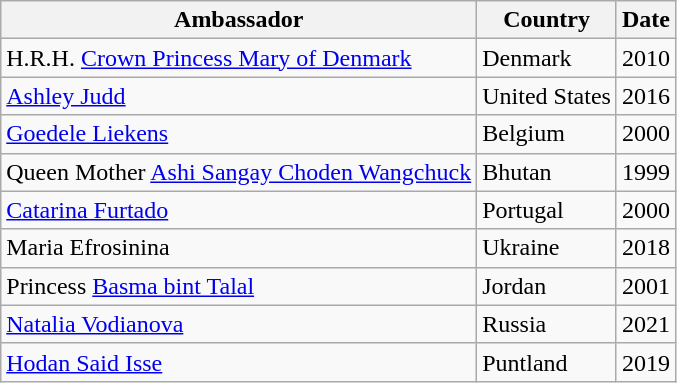<table class="wikitable sortable">
<tr>
<th>Ambassador</th>
<th>Country</th>
<th>Date</th>
</tr>
<tr>
<td>H.R.H. <a href='#'>Crown Princess Mary of Denmark</a></td>
<td>Denmark</td>
<td>2010</td>
</tr>
<tr>
<td><a href='#'>Ashley Judd</a></td>
<td>United States</td>
<td>2016</td>
</tr>
<tr>
<td><a href='#'>Goedele Liekens</a></td>
<td>Belgium</td>
<td>2000</td>
</tr>
<tr>
<td>Queen Mother <a href='#'>Ashi Sangay Choden Wangchuck</a></td>
<td>Bhutan</td>
<td>1999</td>
</tr>
<tr>
<td><a href='#'>Catarina Furtado</a></td>
<td>Portugal</td>
<td>2000</td>
</tr>
<tr>
<td>Maria Efrosinina</td>
<td>Ukraine</td>
<td>2018</td>
</tr>
<tr>
<td>Princess <a href='#'>Basma bint Talal</a></td>
<td>Jordan</td>
<td>2001</td>
</tr>
<tr>
<td><a href='#'>Natalia Vodianova</a></td>
<td>Russia</td>
<td>2021</td>
</tr>
<tr>
<td><a href='#'>Hodan Said Isse</a></td>
<td>Puntland</td>
<td>2019</td>
</tr>
</table>
